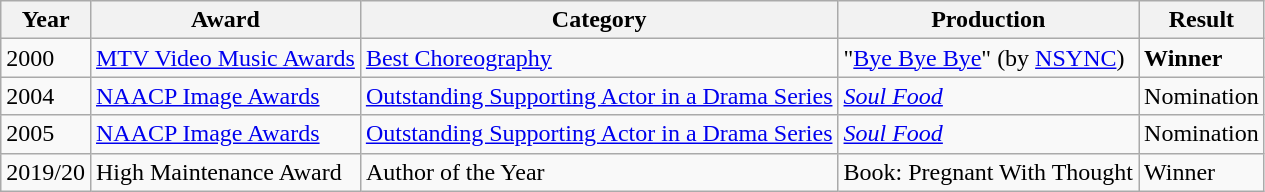<table class="wikitable">
<tr>
<th>Year</th>
<th>Award</th>
<th>Category</th>
<th>Production</th>
<th>Result</th>
</tr>
<tr>
<td>2000</td>
<td><a href='#'>MTV Video Music Awards</a></td>
<td><a href='#'>Best Choreography</a></td>
<td>"<a href='#'>Bye Bye Bye</a>" (by <a href='#'>NSYNC</a>)</td>
<td><strong>Winner</strong></td>
</tr>
<tr>
<td>2004</td>
<td><a href='#'>NAACP Image Awards</a></td>
<td><a href='#'>Outstanding Supporting Actor in a Drama Series</a></td>
<td><em><a href='#'>Soul Food</a></em></td>
<td>Nomination</td>
</tr>
<tr>
<td>2005</td>
<td><a href='#'>NAACP Image Awards</a></td>
<td><a href='#'>Outstanding Supporting Actor in a Drama Series</a></td>
<td><em><a href='#'>Soul Food</a></em></td>
<td>Nomination</td>
</tr>
<tr>
<td>2019/20</td>
<td>High Maintenance Award</td>
<td>Author of the Year</td>
<td>Book: Pregnant With Thought</td>
<td>Winner</td>
</tr>
</table>
